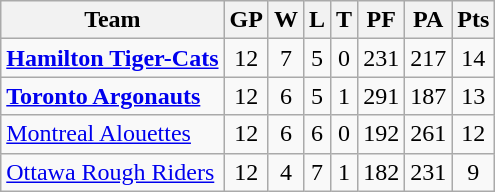<table class="wikitable">
<tr>
<th>Team</th>
<th>GP</th>
<th>W</th>
<th>L</th>
<th>T</th>
<th>PF</th>
<th>PA</th>
<th>Pts</th>
</tr>
<tr align="center">
<td align="left"><strong><a href='#'>Hamilton Tiger-Cats</a></strong></td>
<td>12</td>
<td>7</td>
<td>5</td>
<td>0</td>
<td>231</td>
<td>217</td>
<td>14</td>
</tr>
<tr align="center">
<td align="left"><strong><a href='#'>Toronto Argonauts</a></strong></td>
<td>12</td>
<td>6</td>
<td>5</td>
<td>1</td>
<td>291</td>
<td>187</td>
<td>13</td>
</tr>
<tr align="center">
<td align="left"><a href='#'>Montreal Alouettes</a></td>
<td>12</td>
<td>6</td>
<td>6</td>
<td>0</td>
<td>192</td>
<td>261</td>
<td>12</td>
</tr>
<tr align="center">
<td align="left"><a href='#'>Ottawa Rough Riders</a></td>
<td>12</td>
<td>4</td>
<td>7</td>
<td>1</td>
<td>182</td>
<td>231</td>
<td>9</td>
</tr>
</table>
